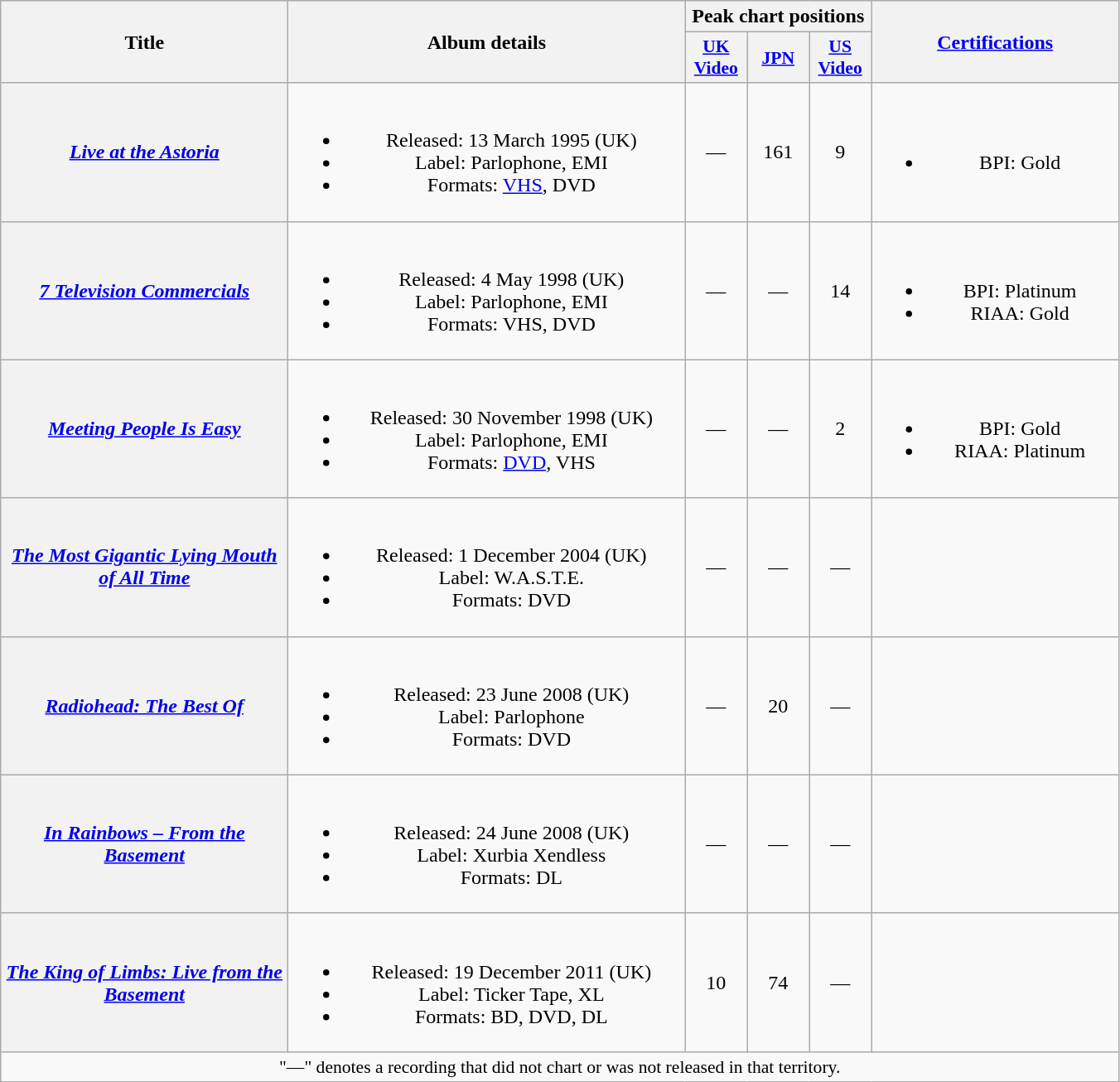<table class="wikitable plainrowheaders" style="text-align:center;">
<tr>
<th scope="col" rowspan="2" style="width:14em;">Title</th>
<th scope="col" rowspan="2" style="width:19.5em;">Album details</th>
<th scope="col" colspan="3">Peak chart positions</th>
<th scope="col" rowspan="2" style="width:12em;"><a href='#'>Certifications</a></th>
</tr>
<tr>
<th scope="col" style="width:3em;font-size:90%;"><a href='#'>UK<br>Video</a><br></th>
<th scope="col" style="width:3em;font-size:90%;"><a href='#'>JPN</a><br></th>
<th scope="col" style="width:3em;font-size:90%;"><a href='#'>US<br>Video</a><br></th>
</tr>
<tr>
<th scope="row"><em><a href='#'>Live at the Astoria</a></em></th>
<td><br><ul><li>Released: 13 March 1995 <span>(UK)</span></li><li>Label: Parlophone, EMI</li><li>Formats: <a href='#'>VHS</a>, DVD</li></ul></td>
<td>—</td>
<td>161</td>
<td>9</td>
<td><br><ul><li>BPI: Gold</li></ul></td>
</tr>
<tr>
<th scope="row"><em><a href='#'>7 Television Commercials</a></em></th>
<td><br><ul><li>Released: 4 May 1998 <span>(UK)</span></li><li>Label: Parlophone, EMI</li><li>Formats: VHS, DVD</li></ul></td>
<td>—</td>
<td>—</td>
<td>14</td>
<td><br><ul><li>BPI: Platinum</li><li>RIAA: Gold</li></ul></td>
</tr>
<tr>
<th scope="row"><em><a href='#'>Meeting People Is Easy</a></em></th>
<td><br><ul><li>Released: 30 November 1998 <span>(UK)</span></li><li>Label: Parlophone, EMI</li><li>Formats: <a href='#'>DVD</a>, VHS</li></ul></td>
<td>—</td>
<td>—</td>
<td>2</td>
<td><br><ul><li>BPI: Gold</li><li>RIAA: Platinum</li></ul></td>
</tr>
<tr>
<th scope="row"><em><a href='#'>The Most Gigantic Lying Mouth of All Time</a></em></th>
<td><br><ul><li>Released: 1 December 2004 <span>(UK)</span></li><li>Label: W.A.S.T.E.</li><li>Formats: DVD</li></ul></td>
<td>—</td>
<td>—</td>
<td>—</td>
<td></td>
</tr>
<tr>
<th scope="row"><em><a href='#'>Radiohead: The Best Of</a></em></th>
<td><br><ul><li>Released: 23 June 2008 <span>(UK)</span></li><li>Label: Parlophone</li><li>Formats: DVD</li></ul></td>
<td>—</td>
<td>20</td>
<td>—</td>
<td></td>
</tr>
<tr>
<th scope="row"><em><a href='#'>In Rainbows – From the Basement</a></em></th>
<td><br><ul><li>Released: 24 June 2008 <span>(UK)</span></li><li>Label: Xurbia Xendless</li><li>Formats: DL</li></ul></td>
<td>—</td>
<td>—</td>
<td>—</td>
<td></td>
</tr>
<tr>
<th scope="row"><em><a href='#'>The King of Limbs: Live from the Basement</a></em></th>
<td><br><ul><li>Released: 19 December 2011 <span>(UK)</span></li><li>Label: Ticker Tape, XL</li><li>Formats: BD, DVD, DL</li></ul></td>
<td>10</td>
<td>74</td>
<td>—</td>
<td></td>
</tr>
<tr>
<td colspan="6" style="font-size:90%">"—" denotes a recording that did not chart or was not released in that territory.</td>
</tr>
</table>
